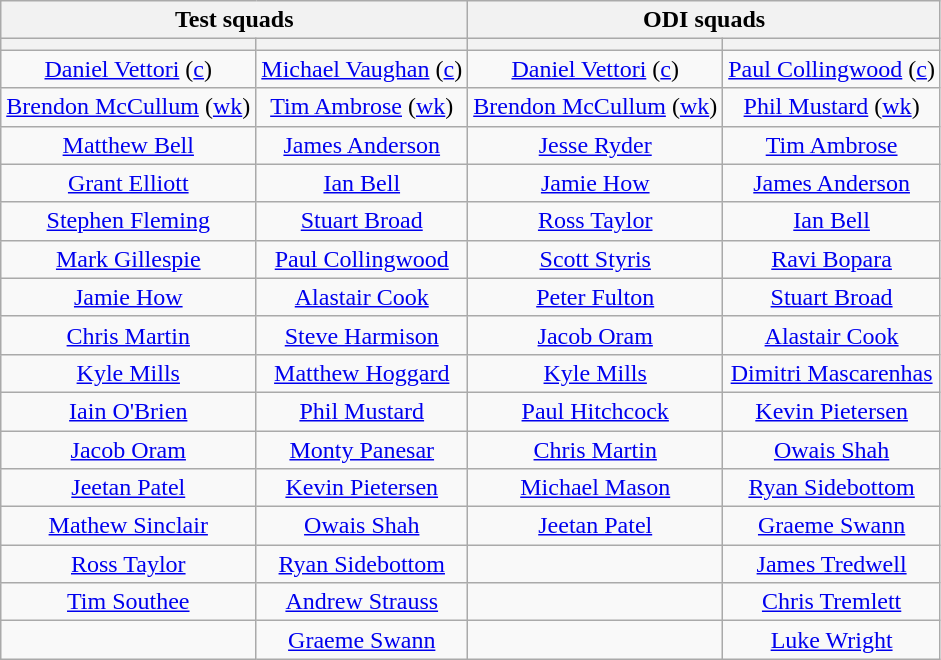<table class="wikitable" style="text-align:center">
<tr>
<th colspan=2>Test squads</th>
<th colspan=2>ODI squads</th>
</tr>
<tr>
<th></th>
<th></th>
<th></th>
<th></th>
</tr>
<tr>
<td><a href='#'>Daniel Vettori</a> (<a href='#'>c</a>)</td>
<td><a href='#'>Michael Vaughan</a> (<a href='#'>c</a>)</td>
<td><a href='#'>Daniel Vettori</a> (<a href='#'>c</a>)</td>
<td><a href='#'>Paul Collingwood</a> (<a href='#'>c</a>)</td>
</tr>
<tr>
<td><a href='#'>Brendon McCullum</a> (<a href='#'>wk</a>)</td>
<td><a href='#'>Tim Ambrose</a> (<a href='#'>wk</a>)</td>
<td><a href='#'>Brendon McCullum</a> (<a href='#'>wk</a>)</td>
<td><a href='#'>Phil Mustard</a> (<a href='#'>wk</a>)</td>
</tr>
<tr>
<td><a href='#'>Matthew Bell</a></td>
<td><a href='#'>James Anderson</a></td>
<td><a href='#'>Jesse Ryder</a></td>
<td><a href='#'>Tim Ambrose</a></td>
</tr>
<tr>
<td><a href='#'>Grant Elliott</a></td>
<td><a href='#'>Ian Bell</a></td>
<td><a href='#'>Jamie How</a></td>
<td><a href='#'>James Anderson</a></td>
</tr>
<tr>
<td><a href='#'>Stephen Fleming</a></td>
<td><a href='#'>Stuart Broad</a></td>
<td><a href='#'>Ross Taylor</a></td>
<td><a href='#'>Ian Bell</a></td>
</tr>
<tr>
<td><a href='#'>Mark Gillespie</a></td>
<td><a href='#'>Paul Collingwood</a></td>
<td><a href='#'>Scott Styris</a></td>
<td><a href='#'>Ravi Bopara</a></td>
</tr>
<tr>
<td><a href='#'>Jamie How</a></td>
<td><a href='#'>Alastair Cook</a></td>
<td><a href='#'>Peter Fulton</a></td>
<td><a href='#'>Stuart Broad</a></td>
</tr>
<tr>
<td><a href='#'>Chris Martin</a></td>
<td><a href='#'>Steve Harmison</a></td>
<td><a href='#'>Jacob Oram</a></td>
<td><a href='#'>Alastair Cook</a></td>
</tr>
<tr>
<td><a href='#'>Kyle Mills</a></td>
<td><a href='#'>Matthew Hoggard</a></td>
<td><a href='#'>Kyle Mills</a></td>
<td><a href='#'>Dimitri Mascarenhas</a></td>
</tr>
<tr>
<td><a href='#'>Iain O'Brien</a></td>
<td><a href='#'>Phil Mustard</a></td>
<td><a href='#'>Paul Hitchcock</a></td>
<td><a href='#'>Kevin Pietersen</a></td>
</tr>
<tr>
<td><a href='#'>Jacob Oram</a></td>
<td><a href='#'>Monty Panesar</a></td>
<td><a href='#'>Chris Martin</a></td>
<td><a href='#'>Owais Shah</a></td>
</tr>
<tr>
<td><a href='#'>Jeetan Patel</a></td>
<td><a href='#'>Kevin Pietersen</a></td>
<td><a href='#'>Michael Mason</a></td>
<td><a href='#'>Ryan Sidebottom</a></td>
</tr>
<tr>
<td><a href='#'>Mathew Sinclair</a></td>
<td><a href='#'>Owais Shah</a></td>
<td><a href='#'>Jeetan Patel</a></td>
<td><a href='#'>Graeme Swann</a></td>
</tr>
<tr>
<td><a href='#'>Ross Taylor</a></td>
<td><a href='#'>Ryan Sidebottom</a></td>
<td></td>
<td><a href='#'>James Tredwell</a></td>
</tr>
<tr>
<td><a href='#'>Tim Southee</a></td>
<td><a href='#'>Andrew Strauss</a></td>
<td></td>
<td><a href='#'>Chris Tremlett</a></td>
</tr>
<tr>
<td></td>
<td><a href='#'>Graeme Swann</a></td>
<td></td>
<td><a href='#'>Luke Wright</a></td>
</tr>
</table>
